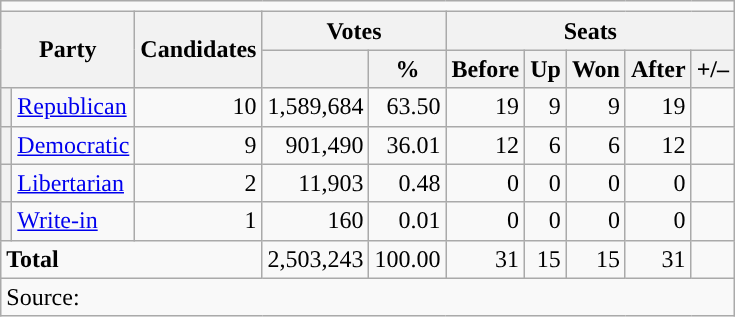<table class="wikitable">
<tr>
<td colspan="15" align="center"></td>
</tr>
<tr>
<th colspan="2" rowspan="2">Party</th>
<th rowspan="2">Candidates</th>
<th colspan="2">Votes</th>
<th colspan="5">Seats</th>
</tr>
<tr>
<th></th>
<th>%</th>
<th>Before</th>
<th>Up</th>
<th>Won</th>
<th>After</th>
<th>+/–</th>
</tr>
<tr>
<th style="background-color:"></th>
<td><a href='#'>Republican</a></td>
<td align="right">10</td>
<td align="right">1,589,684</td>
<td align="right">63.50</td>
<td align="right">19</td>
<td align="right">9</td>
<td align="right">9</td>
<td align="right">19</td>
<td align="right"></td>
</tr>
<tr>
<th style="background-color:"></th>
<td><a href='#'>Democratic</a></td>
<td align="right">9</td>
<td align="right">901,490</td>
<td align="right">36.01</td>
<td align="right">12</td>
<td align="right">6</td>
<td align="right">6</td>
<td align="right">12</td>
<td align="right"></td>
</tr>
<tr>
<th style="background-color:"></th>
<td><a href='#'>Libertarian</a></td>
<td align="right">2</td>
<td align="right">11,903</td>
<td align="right">0.48</td>
<td align="right">0</td>
<td align="right">0</td>
<td align="right">0</td>
<td align="right">0</td>
<td align="right"></td>
</tr>
<tr>
<th style="background-color:"></th>
<td><a href='#'>Write-in</a></td>
<td align="right">1</td>
<td align="right">160</td>
<td align="right">0.01</td>
<td align="right">0</td>
<td align="right">0</td>
<td align="right">0</td>
<td align="right">0</td>
<td align="right"></td>
</tr>
<tr>
<td colspan="3" align="left"><strong>Total</strong></td>
<td align="right">2,503,243</td>
<td align="right">100.00</td>
<td align="right">31</td>
<td align="right">15</td>
<td align="right">15</td>
<td align="right">31</td>
<td align="right"></td>
</tr>
<tr>
<td colspan="10">Source:</td>
</tr>
</table>
